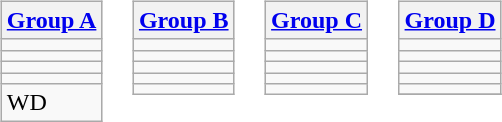<table>
<tr valign=top>
<td><br><table class="wikitable">
<tr>
<th><a href='#'>Group A</a></th>
</tr>
<tr>
<td></td>
</tr>
<tr>
<td></td>
</tr>
<tr>
<td></td>
</tr>
<tr>
<td></td>
</tr>
<tr>
<td> WD</td>
</tr>
</table>
</td>
<td><br><table class="wikitable">
<tr>
<th><a href='#'>Group B</a></th>
</tr>
<tr>
<td></td>
</tr>
<tr>
<td></td>
</tr>
<tr>
<td></td>
</tr>
<tr>
<td></td>
</tr>
<tr>
<td></td>
</tr>
</table>
</td>
<td><br><table class="wikitable">
<tr>
<th><a href='#'>Group C</a></th>
</tr>
<tr>
<td></td>
</tr>
<tr>
<td></td>
</tr>
<tr>
<td></td>
</tr>
<tr>
<td></td>
</tr>
<tr>
<td></td>
</tr>
</table>
</td>
<td><br><table class="wikitable">
<tr>
<th><a href='#'>Group D</a></th>
</tr>
<tr>
<td></td>
</tr>
<tr>
<td></td>
</tr>
<tr>
<td></td>
</tr>
<tr>
<td></td>
</tr>
<tr>
<td></td>
</tr>
<tr>
</tr>
</table>
</td>
</tr>
</table>
